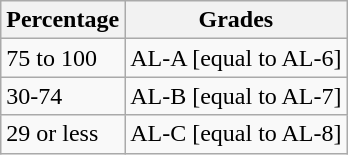<table class="wikitable">
<tr>
<th>Percentage</th>
<th>Grades</th>
</tr>
<tr>
<td>75 to 100</td>
<td>AL-A [equal to AL-6]</td>
</tr>
<tr>
<td>30-74</td>
<td>AL-B [equal to AL-7]</td>
</tr>
<tr>
<td>29 or less</td>
<td>AL-C [equal to AL-8]</td>
</tr>
</table>
